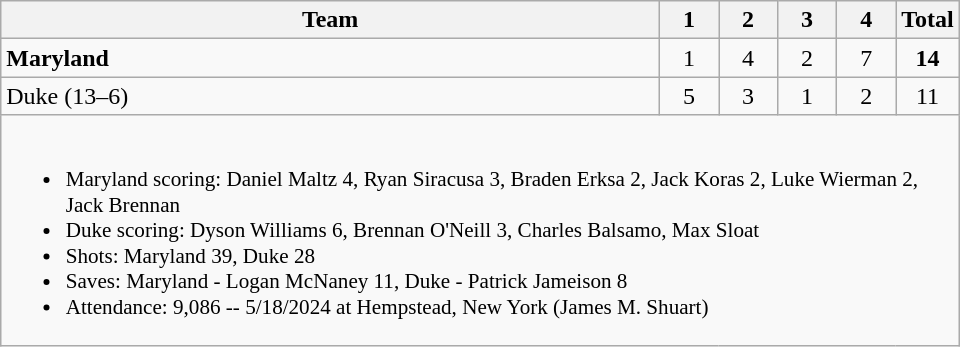<table class="wikitable" style="text-align:center; max-width:40em">
<tr>
<th>Team</th>
<th style="width:2em">1</th>
<th style="width:2em">2</th>
<th style="width:2em">3</th>
<th style="width:2em">4</th>
<th style="width:2em">Total</th>
</tr>
<tr>
<td style="text-align:left"><strong>Maryland</strong></td>
<td>1</td>
<td>4</td>
<td>2</td>
<td>7</td>
<td><strong>14</strong></td>
</tr>
<tr>
<td style="text-align:left">Duke (13–6)</td>
<td>5</td>
<td>3</td>
<td>1</td>
<td>2</td>
<td>11</td>
</tr>
<tr>
<td colspan=6 style="text-align:left; font-size:88%;"><br><ul><li>Maryland scoring: Daniel Maltz 4, Ryan Siracusa 3, Braden Erksa 2, Jack Koras 2, Luke Wierman 2, Jack Brennan</li><li>Duke scoring: Dyson Williams 6, Brennan O'Neill 3, Charles Balsamo, Max Sloat</li><li>Shots: Maryland 39, Duke 28</li><li>Saves: Maryland - Logan McNaney 11, Duke - Patrick Jameison 8</li><li>Attendance: 9,086 -- 5/18/2024 at Hempstead, New York (James M. Shuart)</li></ul></td>
</tr>
</table>
